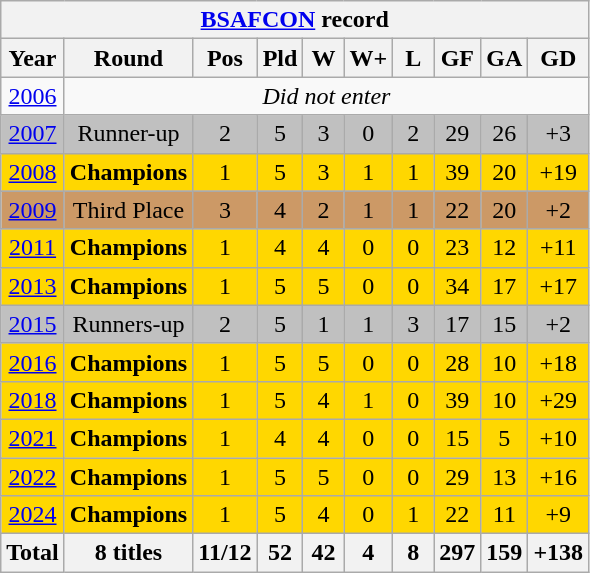<table class="wikitable" style="text-align: center;">
<tr>
<th colspan=10><a href='#'>BSAFCON</a> record</th>
</tr>
<tr>
<th>Year</th>
<th>Round</th>
<th width=20>Pos</th>
<th width=20>Pld</th>
<th width=20>W</th>
<th width=20>W+</th>
<th width=20>L</th>
<th width=20>GF</th>
<th width=20>GA</th>
<th width=20>GD</th>
</tr>
<tr style="background:=;">
<td> <a href='#'>2006</a></td>
<td colspan="9"><em>Did not enter</em></td>
</tr>
<tr style="background:silver;">
<td> <a href='#'>2007</a></td>
<td>Runner-up</td>
<td>2</td>
<td>5</td>
<td>3</td>
<td>0</td>
<td>2</td>
<td>29</td>
<td>26</td>
<td>+3</td>
</tr>
<tr style="background:gold;">
<td> <a href='#'>2008</a></td>
<td><strong>Champions</strong></td>
<td>1</td>
<td>5</td>
<td>3</td>
<td>1</td>
<td>1</td>
<td>39</td>
<td>20</td>
<td>+19</td>
</tr>
<tr style="background:#c96;">
<td> <a href='#'>2009</a></td>
<td>Third Place</td>
<td>3</td>
<td>4</td>
<td>2</td>
<td>1</td>
<td>1</td>
<td>22</td>
<td>20</td>
<td>+2</td>
</tr>
<tr style="background:gold;">
<td> <a href='#'>2011</a></td>
<td><strong>Champions</strong></td>
<td>1</td>
<td>4</td>
<td>4</td>
<td>0</td>
<td>0</td>
<td>23</td>
<td>12</td>
<td>+11</td>
</tr>
<tr style="background:gold;">
<td> <a href='#'>2013</a></td>
<td><strong>Champions</strong></td>
<td>1</td>
<td>5</td>
<td>5</td>
<td>0</td>
<td>0</td>
<td>34</td>
<td>17</td>
<td>+17</td>
</tr>
<tr style="background:silver;">
<td> <a href='#'>2015</a></td>
<td>Runners-up</td>
<td>2</td>
<td>5</td>
<td>1</td>
<td>1</td>
<td>3</td>
<td>17</td>
<td>15</td>
<td>+2</td>
</tr>
<tr style="background:gold;">
<td> <a href='#'>2016</a></td>
<td><strong>Champions</strong></td>
<td>1</td>
<td>5</td>
<td>5</td>
<td>0</td>
<td>0</td>
<td>28</td>
<td>10</td>
<td>+18</td>
</tr>
<tr style="background:gold;">
<td> <a href='#'>2018</a></td>
<td><strong>Champions</strong></td>
<td>1</td>
<td>5</td>
<td>4</td>
<td>1</td>
<td>0</td>
<td>39</td>
<td>10</td>
<td>+29</td>
</tr>
<tr style="background:gold;">
<td> <a href='#'>2021</a></td>
<td><strong>Champions</strong></td>
<td>1</td>
<td>4</td>
<td>4</td>
<td>0</td>
<td>0</td>
<td>15</td>
<td>5</td>
<td>+10</td>
</tr>
<tr style="background:gold;">
<td> <a href='#'>2022</a></td>
<td><strong>Champions</strong></td>
<td>1</td>
<td>5</td>
<td>5</td>
<td>0</td>
<td>0</td>
<td>29</td>
<td>13</td>
<td>+16</td>
</tr>
<tr style="background:gold;">
<td> <a href='#'>2024</a></td>
<td><strong>Champions</strong></td>
<td>1</td>
<td>5</td>
<td>4</td>
<td>0</td>
<td>1</td>
<td>22</td>
<td>11</td>
<td>+9</td>
</tr>
<tr>
<th>Total</th>
<th>8 titles</th>
<th>11/12</th>
<th>52</th>
<th>42</th>
<th>4</th>
<th>8</th>
<th>297</th>
<th>159</th>
<th>+138</th>
</tr>
</table>
